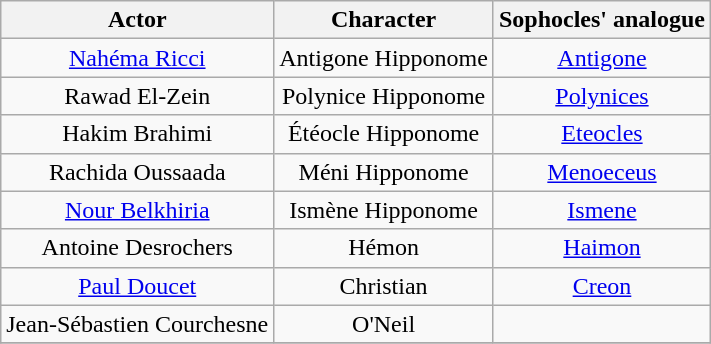<table class="wikitable sortable">
<tr>
<th>Actor</th>
<th>Character</th>
<th>Sophocles' analogue</th>
</tr>
<tr>
<td align="center"><a href='#'>Nahéma Ricci</a></td>
<td align="center">Antigone Hipponome</td>
<td align="center"><a href='#'>Antigone</a></td>
</tr>
<tr>
<td align="center">Rawad El-Zein</td>
<td align="center">Polynice Hipponome</td>
<td align="center"><a href='#'>Polynices</a></td>
</tr>
<tr>
<td align="center">Hakim Brahimi</td>
<td align="center">Étéocle Hipponome</td>
<td align="center"><a href='#'>Eteocles</a></td>
</tr>
<tr>
<td align="center">Rachida Oussaada</td>
<td align="center">Méni Hipponome</td>
<td align="center"><a href='#'>Menoeceus</a></td>
</tr>
<tr>
<td align="center"><a href='#'>Nour Belkhiria</a></td>
<td align="center">Ismène Hipponome</td>
<td align="center"><a href='#'>Ismene</a></td>
</tr>
<tr>
<td align="center">Antoine Desrochers</td>
<td align="center">Hémon</td>
<td align="center"><a href='#'>Haimon</a></td>
</tr>
<tr>
<td align="center"><a href='#'>Paul Doucet</a></td>
<td align="center">Christian</td>
<td align="center"><a href='#'>Creon</a></td>
</tr>
<tr>
<td align="center">Jean-Sébastien Courchesne</td>
<td align="center">O'Neil</td>
<td align="center"></td>
</tr>
<tr>
</tr>
</table>
